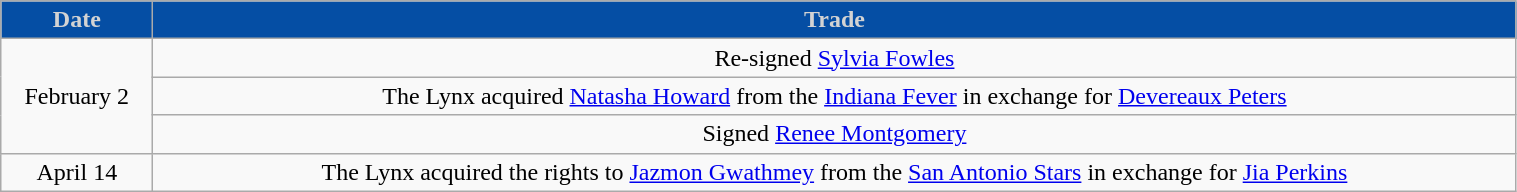<table class="wikitable" style="width:80%; text-align: center">
<tr>
<th style="background:#054EA4;color:#D3D3D3; width=125">Date</th>
<th style="background:#054EA4;color:#D3D3D3;" colspan="2">Trade</th>
</tr>
<tr>
<td rowspan=3>February 2</td>
<td>Re-signed <a href='#'>Sylvia Fowles</a></td>
</tr>
<tr>
<td>The Lynx acquired <a href='#'>Natasha Howard</a> from the <a href='#'>Indiana Fever</a> in exchange for <a href='#'>Devereaux Peters</a></td>
</tr>
<tr>
<td>Signed <a href='#'>Renee Montgomery</a></td>
</tr>
<tr>
<td>April 14</td>
<td>The Lynx acquired the rights to <a href='#'>Jazmon Gwathmey</a> from the <a href='#'>San Antonio Stars</a> in exchange for <a href='#'>Jia Perkins</a></td>
</tr>
</table>
